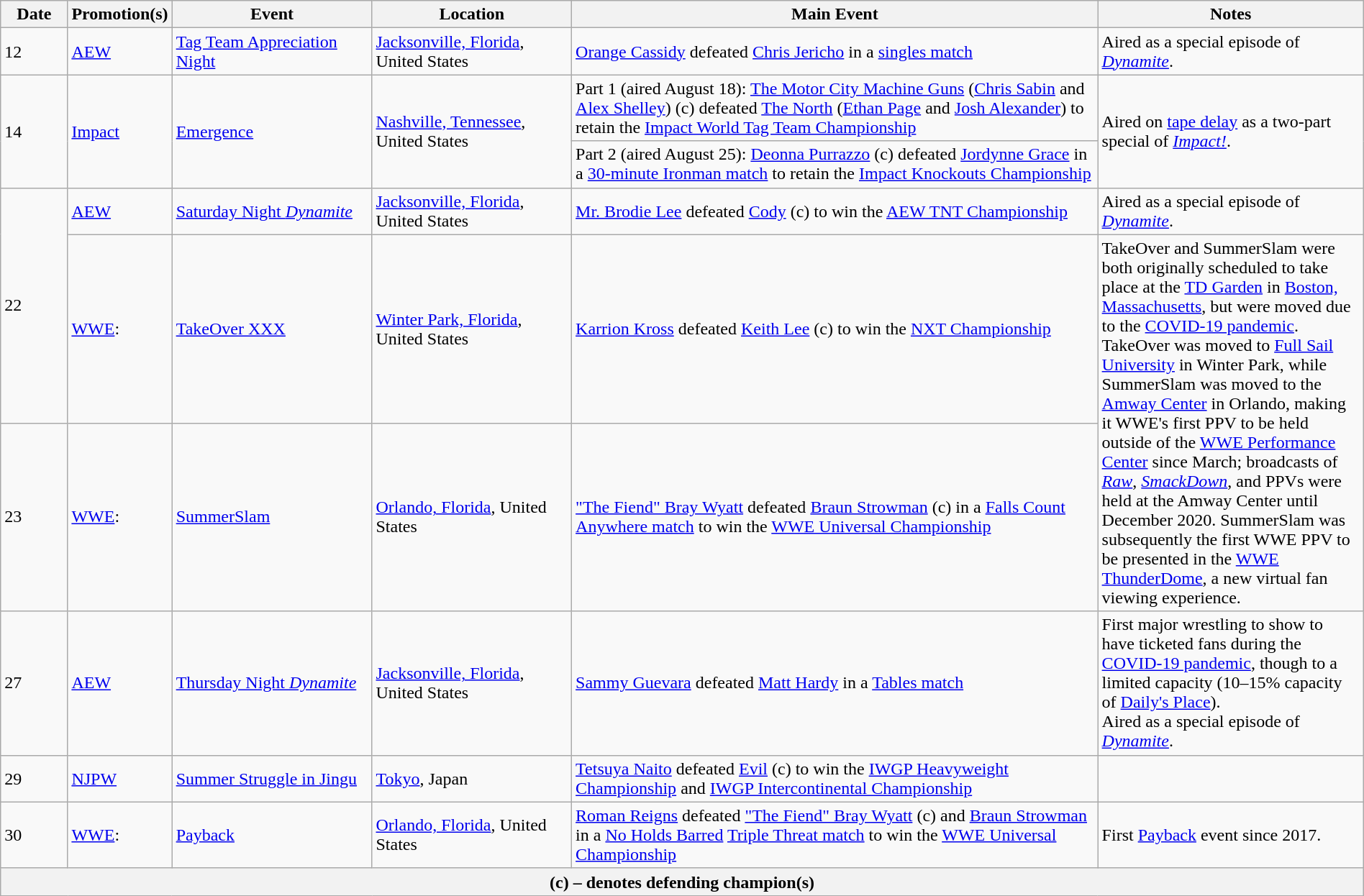<table class="wikitable" style="width:100%;">
<tr>
<th width="5%">Date</th>
<th width="5%">Promotion(s)</th>
<th style="width:15%;">Event</th>
<th style="width:15%;">Location</th>
<th style="width:40%;">Main Event</th>
<th style="width:20%;">Notes</th>
</tr>
<tr>
<td>12</td>
<td><a href='#'>AEW</a></td>
<td><a href='#'>Tag Team Appreciation Night</a></td>
<td><a href='#'>Jacksonville, Florida</a>, United States</td>
<td><a href='#'>Orange Cassidy</a> defeated <a href='#'>Chris Jericho</a> in a <a href='#'>singles match</a></td>
<td>Aired as a special episode of <em><a href='#'>Dynamite</a></em>.</td>
</tr>
<tr>
<td rowspan=2>14</td>
<td rowspan=2><a href='#'>Impact</a></td>
<td rowspan=2><a href='#'>Emergence</a></td>
<td rowspan=2><a href='#'>Nashville, Tennessee</a>, United States</td>
<td>Part 1 (aired August 18): <a href='#'>The Motor City Machine Guns</a> (<a href='#'>Chris Sabin</a> and <a href='#'>Alex Shelley</a>) (c) defeated <a href='#'>The North</a> (<a href='#'>Ethan Page</a> and <a href='#'>Josh Alexander</a>) to retain the <a href='#'>Impact World Tag Team Championship</a></td>
<td rowspan=2>Aired on <a href='#'>tape delay</a> as a two-part special of <em><a href='#'>Impact!</a></em>.</td>
</tr>
<tr>
<td>Part 2 (aired August 25): <a href='#'>Deonna Purrazzo</a> (c) defeated <a href='#'>Jordynne Grace</a> in a <a href='#'>30-minute Ironman match</a> to retain the <a href='#'>Impact Knockouts Championship</a></td>
</tr>
<tr>
<td rowspan=2>22</td>
<td><a href='#'>AEW</a></td>
<td><a href='#'>Saturday Night <em>Dynamite</em></a></td>
<td><a href='#'>Jacksonville, Florida</a>, United States</td>
<td><a href='#'>Mr. Brodie Lee</a> defeated <a href='#'>Cody</a> (c) to win the <a href='#'>AEW TNT Championship</a></td>
<td>Aired as a special episode of <em><a href='#'>Dynamite</a></em>.</td>
</tr>
<tr>
<td><a href='#'>WWE</a>:</td>
<td><a href='#'>TakeOver XXX</a></td>
<td><a href='#'>Winter Park, Florida</a>, United States</td>
<td><a href='#'>Karrion Kross</a> defeated <a href='#'>Keith Lee</a> (c) to win the <a href='#'>NXT Championship</a></td>
<td rowspan=2>TakeOver and SummerSlam were both originally scheduled to take place at the <a href='#'>TD Garden</a> in <a href='#'>Boston, Massachusetts</a>, but were moved due to the <a href='#'>COVID-19 pandemic</a>. TakeOver was moved to <a href='#'>Full Sail University</a> in Winter Park, while SummerSlam was moved to the <a href='#'>Amway Center</a> in Orlando, making it WWE's first PPV to be held outside of the <a href='#'>WWE Performance Center</a> since March; broadcasts of <em><a href='#'>Raw</a></em>, <em><a href='#'>SmackDown</a></em>, and PPVs were held at the Amway Center until December 2020. SummerSlam was subsequently the first WWE PPV to be presented in the <a href='#'>WWE ThunderDome</a>, a new virtual fan viewing experience.</td>
</tr>
<tr>
<td>23</td>
<td><a href='#'>WWE</a>:</td>
<td><a href='#'>SummerSlam</a></td>
<td><a href='#'>Orlando, Florida</a>, United States</td>
<td><a href='#'>"The Fiend" Bray Wyatt</a> defeated <a href='#'>Braun Strowman</a> (c) in a <a href='#'>Falls Count Anywhere match</a> to win the <a href='#'>WWE Universal Championship</a></td>
</tr>
<tr>
<td>27</td>
<td><a href='#'>AEW</a></td>
<td><a href='#'>Thursday Night <em>Dynamite</em></a></td>
<td><a href='#'>Jacksonville, Florida</a>, United States</td>
<td><a href='#'>Sammy Guevara</a> defeated <a href='#'>Matt Hardy</a> in a <a href='#'>Tables match</a></td>
<td>First major wrestling to show to have ticketed fans during the <a href='#'>COVID-19 pandemic</a>, though to a limited capacity (10–15% capacity of <a href='#'>Daily's Place</a>).<br>Aired as a special episode of <em><a href='#'>Dynamite</a></em>.</td>
</tr>
<tr>
<td>29</td>
<td><a href='#'>NJPW</a></td>
<td><a href='#'>Summer Struggle in Jingu</a></td>
<td><a href='#'>Tokyo</a>, Japan</td>
<td><a href='#'>Tetsuya Naito</a> defeated <a href='#'>Evil</a> (c) to win the <a href='#'>IWGP Heavyweight Championship</a> and <a href='#'>IWGP Intercontinental Championship</a></td>
<td></td>
</tr>
<tr>
<td>30</td>
<td><a href='#'>WWE</a>:</td>
<td><a href='#'>Payback</a></td>
<td><a href='#'>Orlando, Florida</a>, United States</td>
<td><a href='#'>Roman Reigns</a> defeated <a href='#'>"The Fiend" Bray Wyatt</a> (c) and <a href='#'>Braun Strowman</a> in a <a href='#'>No Holds Barred</a> <a href='#'>Triple Threat match</a> to win the <a href='#'>WWE Universal Championship</a></td>
<td>First <a href='#'>Payback</a> event since 2017.</td>
</tr>
<tr>
<th colspan="6">(c) – denotes defending champion(s)</th>
</tr>
</table>
